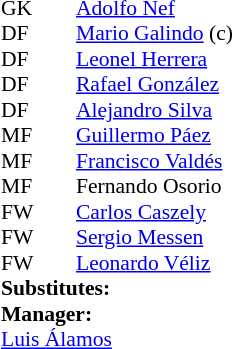<table style="font-size:90%; margin:0.2em auto;" cellspacing="0" cellpadding="0">
<tr>
<th width="25"></th>
<th width="25"></th>
</tr>
<tr>
<td>GK</td>
<td></td>
<td> <a href='#'>Adolfo Nef</a></td>
</tr>
<tr>
<td>DF</td>
<td></td>
<td> <a href='#'>Mario Galindo</a> (c)</td>
</tr>
<tr>
<td>DF</td>
<td></td>
<td> <a href='#'>Leonel Herrera</a></td>
</tr>
<tr>
<td>DF</td>
<td></td>
<td> <a href='#'>Rafael González</a></td>
</tr>
<tr>
<td>DF</td>
<td></td>
<td> <a href='#'>Alejandro Silva</a></td>
</tr>
<tr>
<td>MF</td>
<td></td>
<td> <a href='#'>Guillermo Páez</a></td>
</tr>
<tr>
<td>MF</td>
<td></td>
<td> <a href='#'>Francisco Valdés</a></td>
</tr>
<tr>
<td>MF</td>
<td></td>
<td> Fernando Osorio</td>
</tr>
<tr>
<td>FW</td>
<td></td>
<td> <a href='#'>Carlos Caszely</a></td>
</tr>
<tr>
<td>FW</td>
<td></td>
<td> <a href='#'>Sergio Messen</a></td>
</tr>
<tr>
<td>FW</td>
<td></td>
<td> <a href='#'>Leonardo Véliz</a></td>
</tr>
<tr>
<td colspan=3><strong>Substitutes:</strong></td>
</tr>
<tr>
<td colspan=3><strong>Manager:</strong></td>
</tr>
<tr>
<td colspan=4> <a href='#'>Luis Álamos</a></td>
</tr>
</table>
